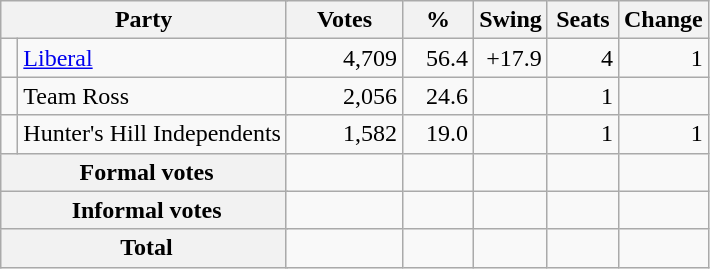<table class="wikitable" style="text-align:right; margin-bottom:0">
<tr>
<th style="width:10px" colspan=3>Party</th>
<th style="width:70px;">Votes</th>
<th style="width:40px;">%</th>
<th style="width:40px;">Swing</th>
<th style="width:40px;">Seats</th>
<th style="width:40px;">Change</th>
</tr>
<tr>
<td> </td>
<td style="text-align:left;" colspan="2"><a href='#'>Liberal</a></td>
<td>4,709</td>
<td>56.4</td>
<td>+17.9</td>
<td>4</td>
<td> 1</td>
</tr>
<tr>
<td> </td>
<td style="text-align:left;" colspan="2">Team Ross</td>
<td>2,056</td>
<td>24.6</td>
<td></td>
<td>1</td>
<td></td>
</tr>
<tr>
<td> </td>
<td style="text-align:left;" colspan="2">Hunter's Hill Independents</td>
<td>1,582</td>
<td>19.0</td>
<td></td>
<td>1</td>
<td> 1</td>
</tr>
<tr>
<th colspan="3" rowspan="1"> Formal votes</th>
<td></td>
<td></td>
<td></td>
<td></td>
<td></td>
</tr>
<tr>
<th colspan="3" rowspan="1"> Informal votes</th>
<td></td>
<td></td>
<td></td>
<td></td>
<td></td>
</tr>
<tr>
<th colspan="3" rowspan="1"> <strong>Total </strong></th>
<td></td>
<td></td>
<td></td>
<td></td>
<td></td>
</tr>
</table>
